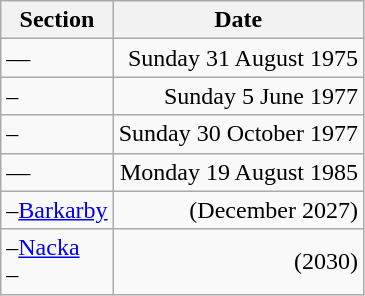<table class="wikitable">
<tr>
<th>Section</th>
<th>Date</th>
</tr>
<tr>
<td>––</td>
<td align="right">Sunday 31 August 1975</td>
</tr>
<tr>
<td>–</td>
<td align="right">Sunday 5 June 1977</td>
</tr>
<tr>
<td>–</td>
<td align="right">Sunday 30 October 1977</td>
</tr>
<tr>
<td>––</td>
<td align="right">Monday 19 August 1985</td>
</tr>
<tr>
<td>–<a href='#'>Barkarby</a></td>
<td align="right">(December 2027)</td>
</tr>
<tr>
<td>–<a href='#'>Nacka</a><br>–</td>
<td align="right">(2030)</td>
</tr>
</table>
